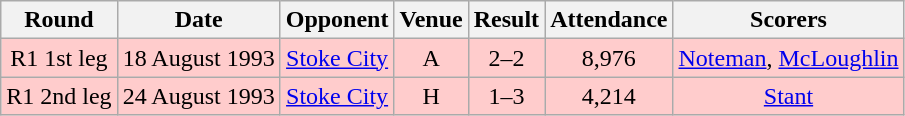<table class="wikitable" style="font-size:100%; text-align:center">
<tr>
<th>Round</th>
<th>Date</th>
<th>Opponent</th>
<th>Venue</th>
<th>Result</th>
<th>Attendance</th>
<th>Scorers</th>
</tr>
<tr style="background-color: #FFCCCC;">
<td>R1 1st leg</td>
<td>18 August 1993</td>
<td><a href='#'>Stoke City</a></td>
<td>A</td>
<td>2–2</td>
<td>8,976</td>
<td><a href='#'>Noteman</a>, <a href='#'>McLoughlin</a></td>
</tr>
<tr style="background-color: #FFCCCC;">
<td>R1 2nd leg</td>
<td>24 August 1993</td>
<td><a href='#'>Stoke City</a></td>
<td>H</td>
<td>1–3</td>
<td>4,214</td>
<td><a href='#'>Stant</a></td>
</tr>
</table>
